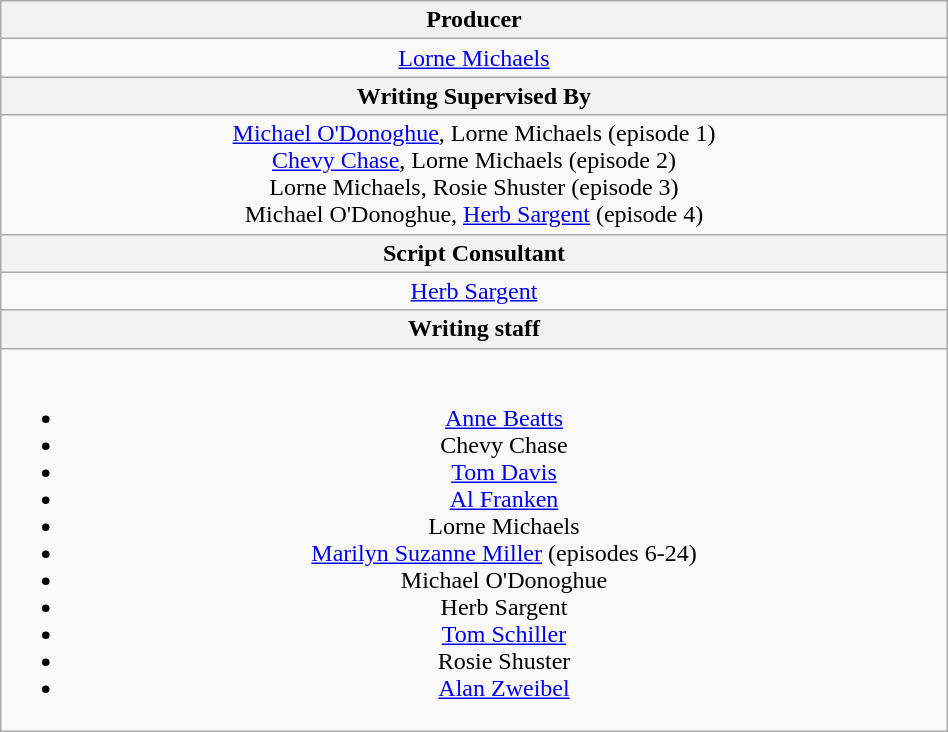<table class="wikitable plainrowheaders"  style="text-align:center; width:50%;">
<tr>
<th><strong>Producer</strong></th>
</tr>
<tr>
<td><a href='#'>Lorne Michaels</a></td>
</tr>
<tr>
<th><strong>Writing Supervised By</strong></th>
</tr>
<tr>
<td><a href='#'>Michael O'Donoghue</a>, Lorne Michaels (episode 1)<br><a href='#'>Chevy Chase</a>, Lorne Michaels (episode 2)<br>Lorne Michaels, Rosie Shuster (episode 3)<br>Michael O'Donoghue, <a href='#'>Herb Sargent</a> (episode 4)</td>
</tr>
<tr>
<th><strong>Script Consultant</strong></th>
</tr>
<tr>
<td><a href='#'>Herb Sargent</a></td>
</tr>
<tr>
<th><strong>Writing staff</strong></th>
</tr>
<tr>
<td><br><ul><li><a href='#'>Anne Beatts</a></li><li>Chevy Chase</li><li><a href='#'>Tom Davis</a></li><li><a href='#'>Al Franken</a></li><li>Lorne Michaels</li><li><a href='#'>Marilyn Suzanne Miller</a> (episodes 6-24)</li><li>Michael O'Donoghue</li><li>Herb Sargent</li><li><a href='#'>Tom Schiller</a></li><li>Rosie Shuster</li><li><a href='#'>Alan Zweibel</a></li></ul></td>
</tr>
</table>
